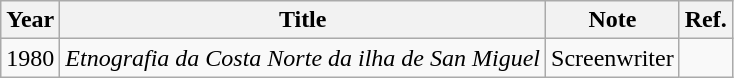<table class="wikitable sortable plainrowheaders">
<tr>
<th scope="col">Year</th>
<th scope="col">Title</th>
<th scope="col">Note</th>
<th scope="col" class="unsortable">Ref.</th>
</tr>
<tr>
<td>1980</td>
<td><em>Etnografia da Costa Norte da ilha de San Miguel</em></td>
<td>Screenwriter</td>
<td></td>
</tr>
</table>
